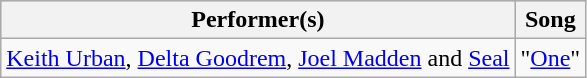<table class="wikitable plainrowheaders">
<tr style="background:#ccc;">
<th>Performer(s)</th>
<th>Song</th>
</tr>
<tr>
<td><a href='#'>Keith Urban</a>, <a href='#'>Delta Goodrem</a>, <a href='#'>Joel Madden</a> and <a href='#'>Seal</a></td>
<td>"<a href='#'>One</a>"</td>
</tr>
</table>
